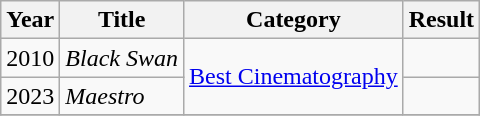<table class="wikitable">
<tr>
<th>Year</th>
<th>Title</th>
<th>Category</th>
<th>Result</th>
</tr>
<tr>
<td>2010</td>
<td><em>Black Swan</em></td>
<td rowspan=2><a href='#'>Best Cinematography</a></td>
<td></td>
</tr>
<tr>
<td>2023</td>
<td><em>Maestro</em></td>
<td></td>
</tr>
<tr>
</tr>
</table>
